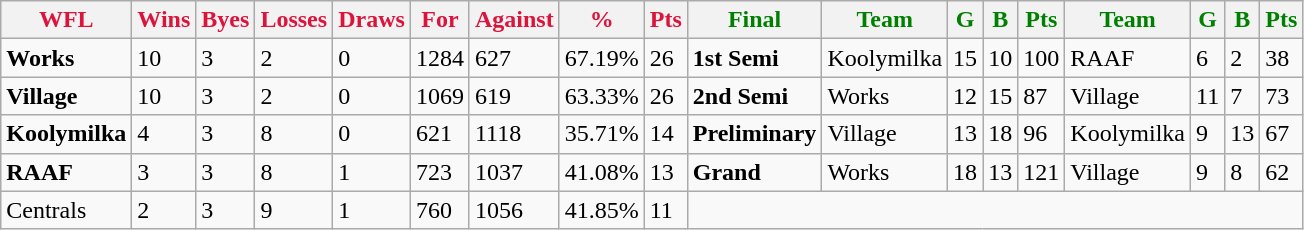<table class="wikitable">
<tr>
<th style="color:crimson">WFL</th>
<th style="color:crimson">Wins</th>
<th style="color:crimson">Byes</th>
<th style="color:crimson">Losses</th>
<th style="color:crimson">Draws</th>
<th style="color:crimson">For</th>
<th style="color:crimson">Against</th>
<th style="color:crimson">%</th>
<th style="color:crimson">Pts</th>
<th style="color:green">Final</th>
<th style="color:green">Team</th>
<th style="color:green">G</th>
<th style="color:green">B</th>
<th style="color:green">Pts</th>
<th style="color:green">Team</th>
<th style="color:green">G</th>
<th style="color:green">B</th>
<th style="color:green">Pts</th>
</tr>
<tr>
<td><strong>	Works	</strong></td>
<td>10</td>
<td>3</td>
<td>2</td>
<td>0</td>
<td>1284</td>
<td>627</td>
<td>67.19%</td>
<td>26</td>
<td><strong>1st Semi</strong></td>
<td>Koolymilka</td>
<td>15</td>
<td>10</td>
<td>100</td>
<td>RAAF</td>
<td>6</td>
<td>2</td>
<td>38</td>
</tr>
<tr>
<td><strong>	Village	</strong></td>
<td>10</td>
<td>3</td>
<td>2</td>
<td>0</td>
<td>1069</td>
<td>619</td>
<td>63.33%</td>
<td>26</td>
<td><strong>2nd Semi</strong></td>
<td>Works</td>
<td>12</td>
<td>15</td>
<td>87</td>
<td>Village</td>
<td>11</td>
<td>7</td>
<td>73</td>
</tr>
<tr>
<td><strong>	Koolymilka	</strong></td>
<td>4</td>
<td>3</td>
<td>8</td>
<td>0</td>
<td>621</td>
<td>1118</td>
<td>35.71%</td>
<td>14</td>
<td><strong>Preliminary</strong></td>
<td>Village</td>
<td>13</td>
<td>18</td>
<td>96</td>
<td>Koolymilka</td>
<td>9</td>
<td>13</td>
<td>67</td>
</tr>
<tr>
<td><strong>	RAAF	</strong></td>
<td>3</td>
<td>3</td>
<td>8</td>
<td>1</td>
<td>723</td>
<td>1037</td>
<td>41.08%</td>
<td>13</td>
<td><strong>Grand</strong></td>
<td>Works</td>
<td>18</td>
<td>13</td>
<td>121</td>
<td>Village</td>
<td>9</td>
<td>8</td>
<td>62</td>
</tr>
<tr>
<td>Centrals</td>
<td>2</td>
<td>3</td>
<td>9</td>
<td>1</td>
<td>760</td>
<td>1056</td>
<td>41.85%</td>
<td>11</td>
</tr>
</table>
